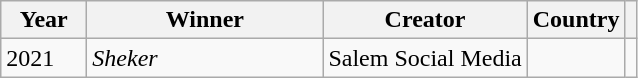<table class="wikitable" | align=center>
<tr>
<th style="width:50px">Year</th>
<th style="width:150px">Winner</th>
<th>Creator</th>
<th>Country</th>
<th></th>
</tr>
<tr>
<td rowspan="1">2021</td>
<td><em>Sheker</em></td>
<td>Salem Social Media</td>
<td></td>
<td style="text-align: center;"></td>
</tr>
</table>
